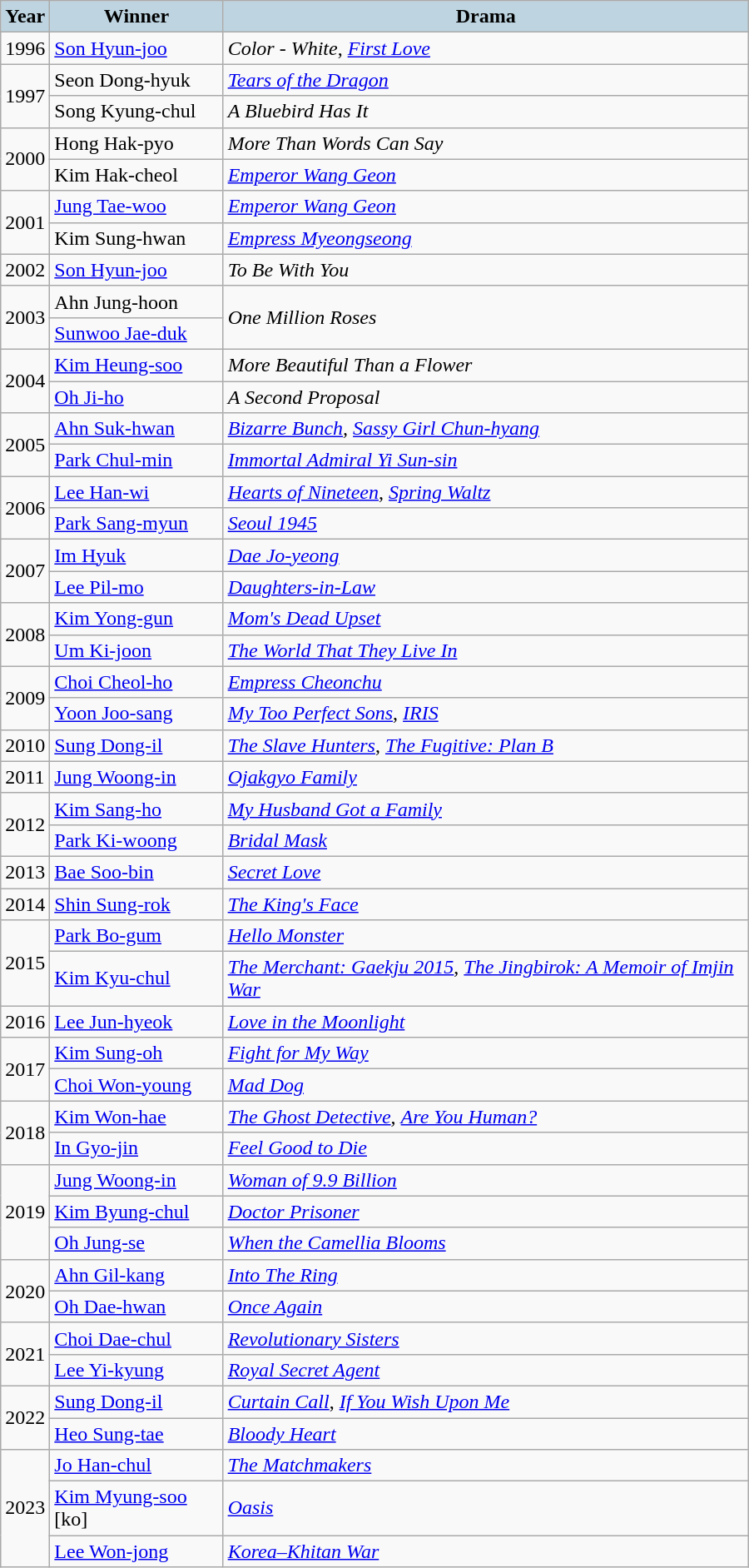<table class="wikitable" style="width:600px">
<tr>
<th style="background:#BED5E1;" width="30">Year</th>
<th style="background:#BED5E1;">Winner</th>
<th style="background:#BED5E1;">Drama</th>
</tr>
<tr>
<td>1996</td>
<td><a href='#'>Son Hyun-joo</a></td>
<td><em>Color - White</em>, <em><a href='#'>First Love</a></em></td>
</tr>
<tr>
<td rowspan="2">1997</td>
<td>Seon Dong-hyuk</td>
<td><em><a href='#'>Tears of the Dragon</a></em></td>
</tr>
<tr>
<td>Song Kyung-chul</td>
<td><em>A Bluebird Has It</em></td>
</tr>
<tr>
<td rowspan="2">2000</td>
<td>Hong Hak-pyo</td>
<td><em>More Than Words Can Say</em></td>
</tr>
<tr>
<td>Kim Hak-cheol</td>
<td><em><a href='#'>Emperor Wang Geon</a></em></td>
</tr>
<tr>
<td rowspan="2">2001</td>
<td><a href='#'>Jung Tae-woo</a></td>
<td><em><a href='#'>Emperor Wang Geon</a></em></td>
</tr>
<tr>
<td>Kim Sung-hwan</td>
<td><em><a href='#'>Empress Myeongseong</a></em></td>
</tr>
<tr>
<td>2002</td>
<td><a href='#'>Son Hyun-joo</a></td>
<td><em>To Be With You</em></td>
</tr>
<tr>
<td rowspan="2">2003</td>
<td>Ahn Jung-hoon</td>
<td rowspan="2"><em>One Million Roses</em></td>
</tr>
<tr>
<td><a href='#'>Sunwoo Jae-duk</a></td>
</tr>
<tr>
<td rowspan="2">2004</td>
<td><a href='#'>Kim Heung-soo</a></td>
<td><em>More Beautiful Than a Flower</em></td>
</tr>
<tr>
<td><a href='#'>Oh Ji-ho</a></td>
<td><em>A Second Proposal</em></td>
</tr>
<tr>
<td rowspan="2">2005</td>
<td><a href='#'>Ahn Suk-hwan</a></td>
<td><em><a href='#'>Bizarre Bunch</a>, <a href='#'>Sassy Girl Chun-hyang</a></em></td>
</tr>
<tr>
<td><a href='#'>Park Chul-min</a></td>
<td><em><a href='#'>Immortal Admiral Yi Sun-sin</a></em></td>
</tr>
<tr>
<td rowspan="2">2006</td>
<td><a href='#'>Lee Han-wi</a></td>
<td><em><a href='#'>Hearts of Nineteen</a></em>, <em><a href='#'>Spring Waltz</a></em></td>
</tr>
<tr>
<td><a href='#'>Park Sang-myun</a></td>
<td><em><a href='#'>Seoul 1945</a></em></td>
</tr>
<tr>
<td rowspan="2">2007</td>
<td><a href='#'>Im Hyuk</a></td>
<td><em><a href='#'>Dae Jo-yeong</a></em></td>
</tr>
<tr>
<td><a href='#'>Lee Pil-mo</a></td>
<td><em><a href='#'>Daughters-in-Law</a></em></td>
</tr>
<tr>
<td rowspan="2">2008</td>
<td><a href='#'>Kim Yong-gun</a></td>
<td><em><a href='#'>Mom's Dead Upset</a></em></td>
</tr>
<tr>
<td><a href='#'>Um Ki-joon</a></td>
<td><em><a href='#'>The World That They Live In</a></em></td>
</tr>
<tr>
<td rowspan="2">2009</td>
<td><a href='#'>Choi Cheol-ho</a></td>
<td><em><a href='#'>Empress Cheonchu</a></em></td>
</tr>
<tr>
<td><a href='#'>Yoon Joo-sang</a></td>
<td><em><a href='#'>My Too Perfect Sons</a></em>, <em><a href='#'>IRIS</a></em></td>
</tr>
<tr>
<td>2010</td>
<td><a href='#'>Sung Dong-il</a></td>
<td><em><a href='#'>The Slave Hunters</a></em>, <em><a href='#'>The Fugitive: Plan B</a></em></td>
</tr>
<tr>
<td>2011</td>
<td><a href='#'>Jung Woong-in</a></td>
<td><em><a href='#'>Ojakgyo Family</a></em></td>
</tr>
<tr>
<td rowspan="2">2012</td>
<td><a href='#'>Kim Sang-ho</a></td>
<td><em><a href='#'>My Husband Got a Family</a></em></td>
</tr>
<tr>
<td><a href='#'>Park Ki-woong</a></td>
<td><em><a href='#'>Bridal Mask</a></em></td>
</tr>
<tr>
<td>2013</td>
<td><a href='#'>Bae Soo-bin</a></td>
<td><em><a href='#'>Secret Love</a></em></td>
</tr>
<tr>
<td>2014</td>
<td><a href='#'>Shin Sung-rok</a></td>
<td><em><a href='#'>The King's Face</a></em></td>
</tr>
<tr>
<td rowspan="2">2015</td>
<td><a href='#'>Park Bo-gum</a></td>
<td><em><a href='#'>Hello Monster</a></em></td>
</tr>
<tr>
<td><a href='#'>Kim Kyu-chul</a></td>
<td><em><a href='#'>The Merchant: Gaekju 2015</a></em>, <em><a href='#'>The Jingbirok: A Memoir of Imjin War</a></em></td>
</tr>
<tr>
<td>2016</td>
<td><a href='#'>Lee Jun-hyeok</a></td>
<td><em><a href='#'>Love in the Moonlight</a></em></td>
</tr>
<tr>
<td rowspan="2">2017</td>
<td><a href='#'>Kim Sung-oh</a></td>
<td><em><a href='#'>Fight for My Way</a></em></td>
</tr>
<tr>
<td><a href='#'>Choi Won-young</a></td>
<td><em><a href='#'>Mad Dog</a></em></td>
</tr>
<tr>
<td rowspan="2">2018</td>
<td><a href='#'>Kim Won-hae</a></td>
<td><em><a href='#'>The Ghost Detective</a></em>, <em><a href='#'>Are You Human?</a></em></td>
</tr>
<tr>
<td><a href='#'>In Gyo-jin</a></td>
<td><em><a href='#'>Feel Good to Die</a></em></td>
</tr>
<tr>
<td rowspan="3">2019</td>
<td><a href='#'>Jung Woong-in</a></td>
<td><em><a href='#'>Woman of 9.9 Billion</a></em></td>
</tr>
<tr>
<td><a href='#'>Kim Byung-chul</a></td>
<td><em><a href='#'>Doctor Prisoner</a></em></td>
</tr>
<tr>
<td><a href='#'>Oh Jung-se</a></td>
<td><em><a href='#'>When the Camellia Blooms</a></em></td>
</tr>
<tr>
<td rowspan="2">2020</td>
<td><a href='#'>Ahn Gil-kang</a></td>
<td><em><a href='#'>Into The Ring</a></em></td>
</tr>
<tr>
<td><a href='#'>Oh Dae-hwan</a></td>
<td><em><a href='#'>Once Again</a></em></td>
</tr>
<tr>
<td rowspan="2">2021</td>
<td><a href='#'>Choi Dae-chul</a></td>
<td><em><a href='#'>Revolutionary Sisters</a></em></td>
</tr>
<tr>
<td><a href='#'>Lee Yi-kyung</a></td>
<td><em><a href='#'>Royal Secret Agent</a></em></td>
</tr>
<tr>
<td rowspan="2">2022</td>
<td><a href='#'>Sung Dong-il</a></td>
<td><em><a href='#'>Curtain Call</a></em>, <em><a href='#'>If You Wish Upon Me</a></em></td>
</tr>
<tr>
<td><a href='#'>Heo Sung-tae</a></td>
<td><em><a href='#'>Bloody Heart</a></em></td>
</tr>
<tr>
<td rowspan="3">2023</td>
<td><a href='#'>Jo Han-chul</a></td>
<td><em><a href='#'>The Matchmakers</a></em></td>
</tr>
<tr>
<td><a href='#'>Kim Myung-soo</a> [ko]</td>
<td><em><a href='#'>Oasis</a></em></td>
</tr>
<tr>
<td><a href='#'>Lee Won-jong</a></td>
<td><em><a href='#'>Korea–Khitan War</a></em></td>
</tr>
</table>
